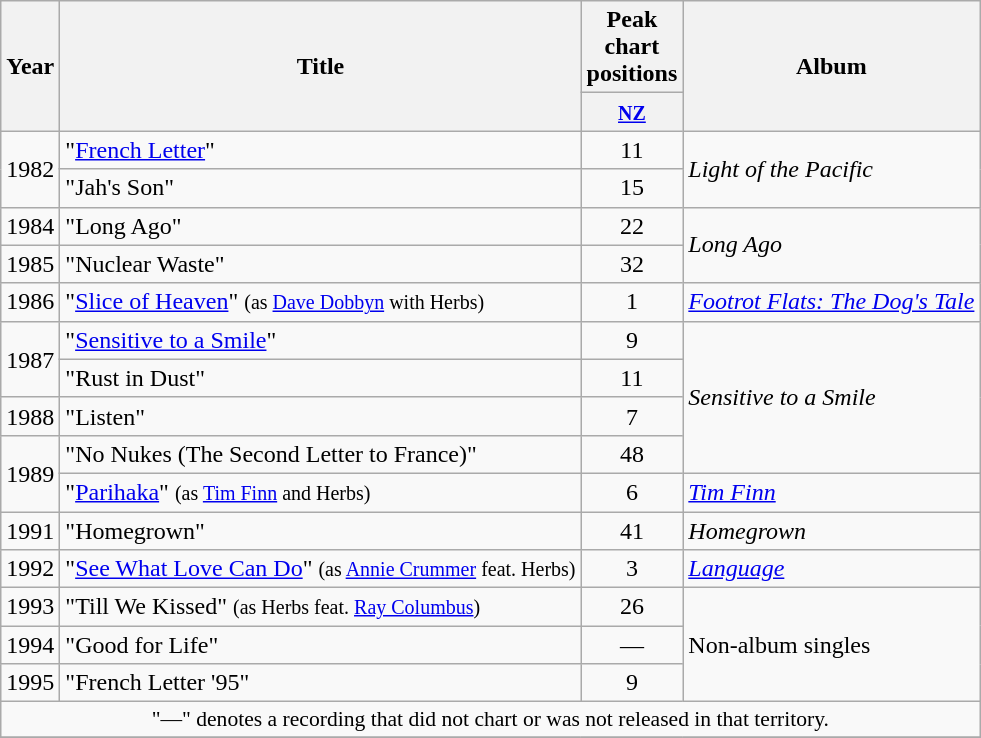<table class="wikitable plainrowheaders">
<tr>
<th rowspan="2" width="1em">Year</th>
<th rowspan="2">Title</th>
<th width="3em">Peak chart positions</th>
<th rowspan="2">Album</th>
</tr>
<tr>
<th><small><a href='#'>NZ</a></small></th>
</tr>
<tr>
<td rowspan="2">1982</td>
<td>"<a href='#'>French Letter</a>"</td>
<td align="center">11</td>
<td rowspan=2><em>Light of the Pacific</em></td>
</tr>
<tr>
<td>"Jah's Son"</td>
<td align="center">15</td>
</tr>
<tr>
<td>1984</td>
<td>"Long Ago"</td>
<td align="center">22</td>
<td rowspan=2><em>Long Ago</em></td>
</tr>
<tr>
<td>1985</td>
<td>"Nuclear Waste"</td>
<td align="center">32</td>
</tr>
<tr>
<td>1986</td>
<td>"<a href='#'>Slice of Heaven</a>" <small>(as <a href='#'>Dave Dobbyn</a> with Herbs)</small></td>
<td align="center">1</td>
<td><em><a href='#'>Footrot Flats: The Dog's Tale</a></em></td>
</tr>
<tr>
<td rowspan="2">1987</td>
<td>"<a href='#'>Sensitive to a Smile</a>"</td>
<td align="center">9</td>
<td rowspan=4><em>Sensitive to a Smile</em></td>
</tr>
<tr>
<td>"Rust in Dust"</td>
<td align="center">11</td>
</tr>
<tr>
<td>1988</td>
<td>"Listen"</td>
<td align="center">7</td>
</tr>
<tr>
<td rowspan="2">1989</td>
<td>"No Nukes (The Second Letter to France)"</td>
<td align="center">48</td>
</tr>
<tr>
<td>"<a href='#'>Parihaka</a>" <small>(as <a href='#'>Tim Finn</a> and Herbs)</small></td>
<td align="center">6</td>
<td><em><a href='#'>Tim Finn</a></em></td>
</tr>
<tr>
<td>1991</td>
<td>"Homegrown"</td>
<td align="center">41</td>
<td><em>Homegrown</em></td>
</tr>
<tr>
<td>1992</td>
<td>"<a href='#'>See What Love Can Do</a>" <small>(as <a href='#'>Annie Crummer</a> feat. Herbs)</small></td>
<td align="center">3</td>
<td><em><a href='#'>Language</a></em></td>
</tr>
<tr>
<td>1993</td>
<td>"Till We Kissed" <small>(as Herbs feat. <a href='#'>Ray Columbus</a>)</small></td>
<td align="center">26</td>
<td rowspan="3">Non-album singles</td>
</tr>
<tr>
<td>1994</td>
<td>"Good for Life"</td>
<td align="center">—</td>
</tr>
<tr>
<td>1995</td>
<td>"French Letter '95"</td>
<td align="center">9</td>
</tr>
<tr>
<td colspan="4" style="font-size:90%" align="center">"—" denotes a recording that did not chart or was not released in that territory.</td>
</tr>
<tr>
</tr>
</table>
